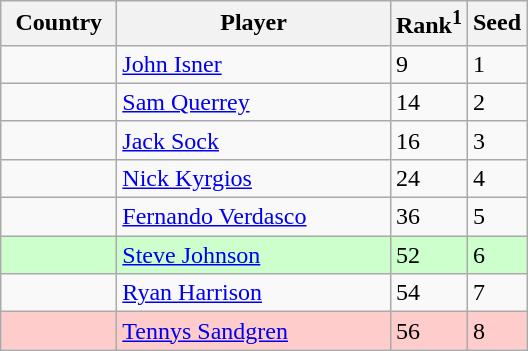<table class="sortable wikitable">
<tr>
<th width="70">Country</th>
<th width="175">Player</th>
<th>Rank<sup>1</sup></th>
<th>Seed</th>
</tr>
<tr>
<td></td>
<td><a href='#'>John Isner</a></td>
<td>9</td>
<td>1</td>
</tr>
<tr>
<td></td>
<td><a href='#'>Sam Querrey</a></td>
<td>14</td>
<td>2</td>
</tr>
<tr>
<td></td>
<td><a href='#'>Jack Sock</a></td>
<td>16</td>
<td>3</td>
</tr>
<tr>
<td></td>
<td><a href='#'>Nick Kyrgios</a></td>
<td>24</td>
<td>4</td>
</tr>
<tr>
<td></td>
<td><a href='#'>Fernando Verdasco</a></td>
<td>36</td>
<td>5</td>
</tr>
<tr style="background:#cfc;">
<td></td>
<td><a href='#'>Steve Johnson</a></td>
<td>52</td>
<td>6</td>
</tr>
<tr>
<td></td>
<td><a href='#'>Ryan Harrison</a></td>
<td>54</td>
<td>7</td>
</tr>
<tr style="background:#fcc;">
<td></td>
<td><a href='#'>Tennys Sandgren</a></td>
<td>56</td>
<td>8</td>
</tr>
</table>
